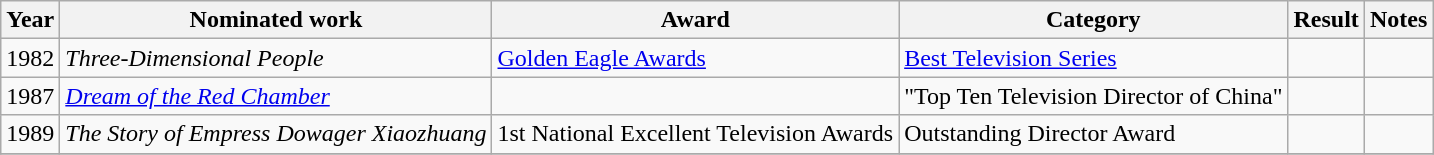<table class="wikitable">
<tr>
<th>Year</th>
<th>Nominated work</th>
<th>Award</th>
<th>Category</th>
<th>Result</th>
<th>Notes</th>
</tr>
<tr>
<td>1982</td>
<td><em>Three-Dimensional People</em></td>
<td><a href='#'>Golden Eagle Awards</a></td>
<td><a href='#'>Best Television Series</a></td>
<td></td>
<td></td>
</tr>
<tr>
<td>1987</td>
<td><em><a href='#'>Dream of the Red Chamber</a></em></td>
<td></td>
<td>"Top Ten Television Director of China"</td>
<td></td>
<td></td>
</tr>
<tr>
<td>1989</td>
<td><em>The Story of Empress Dowager Xiaozhuang</em></td>
<td>1st National Excellent Television Awards</td>
<td>Outstanding Director Award</td>
<td></td>
<td></td>
</tr>
<tr>
</tr>
</table>
